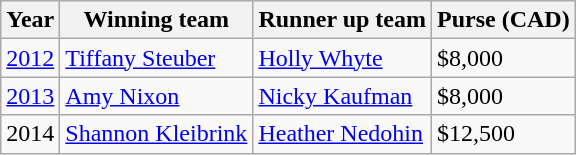<table class="wikitable">
<tr>
<th>Year</th>
<th>Winning team</th>
<th>Runner up team</th>
<th>Purse (CAD)</th>
</tr>
<tr>
<td><a href='#'>2012</a></td>
<td> <a href='#'>Tiffany Steuber</a></td>
<td> <a href='#'>Holly Whyte</a></td>
<td>$8,000</td>
</tr>
<tr>
<td><a href='#'>2013</a></td>
<td> <a href='#'>Amy Nixon</a></td>
<td> <a href='#'>Nicky Kaufman</a></td>
<td>$8,000</td>
</tr>
<tr>
<td>2014</td>
<td> <a href='#'>Shannon Kleibrink</a></td>
<td> <a href='#'>Heather Nedohin</a></td>
<td>$12,500</td>
</tr>
</table>
